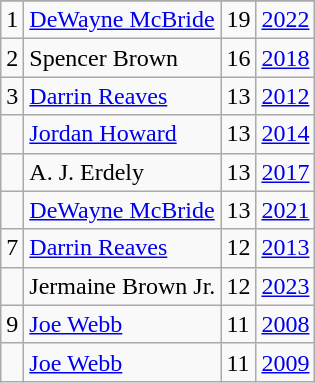<table class="wikitable">
<tr>
</tr>
<tr>
<td>1</td>
<td><a href='#'>DeWayne McBride</a></td>
<td>19</td>
<td><a href='#'>2022</a></td>
</tr>
<tr>
<td>2</td>
<td>Spencer Brown</td>
<td>16</td>
<td><a href='#'>2018</a></td>
</tr>
<tr>
<td>3</td>
<td><a href='#'>Darrin Reaves</a></td>
<td>13</td>
<td><a href='#'>2012</a></td>
</tr>
<tr>
<td></td>
<td><a href='#'>Jordan Howard</a></td>
<td>13</td>
<td><a href='#'>2014</a></td>
</tr>
<tr>
<td></td>
<td>A. J. Erdely</td>
<td>13</td>
<td><a href='#'>2017</a></td>
</tr>
<tr>
<td></td>
<td><a href='#'>DeWayne McBride</a></td>
<td>13</td>
<td><a href='#'>2021</a></td>
</tr>
<tr>
<td>7</td>
<td><a href='#'>Darrin Reaves</a></td>
<td>12</td>
<td><a href='#'>2013</a></td>
</tr>
<tr>
<td></td>
<td>Jermaine Brown Jr.</td>
<td>12</td>
<td><a href='#'>2023</a></td>
</tr>
<tr>
<td>9</td>
<td><a href='#'>Joe Webb</a></td>
<td>11</td>
<td><a href='#'>2008</a></td>
</tr>
<tr>
<td></td>
<td><a href='#'>Joe Webb</a></td>
<td>11</td>
<td><a href='#'>2009</a></td>
</tr>
</table>
